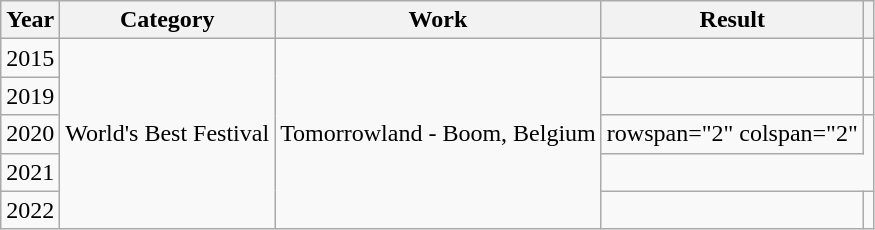<table class="wikitable">
<tr>
<th>Year</th>
<th>Category</th>
<th>Work</th>
<th>Result</th>
<th></th>
</tr>
<tr>
<td>2015</td>
<td rowspan="5">World's Best Festival</td>
<td rowspan="5">Tomorrowland - Boom, Belgium</td>
<td></td>
<td></td>
</tr>
<tr>
<td>2019</td>
<td></td>
<td></td>
</tr>
<tr>
<td>2020</td>
<td>rowspan="2" colspan="2"</td>
</tr>
<tr>
<td>2021</td>
</tr>
<tr>
<td>2022</td>
<td></td>
<td></td>
</tr>
</table>
